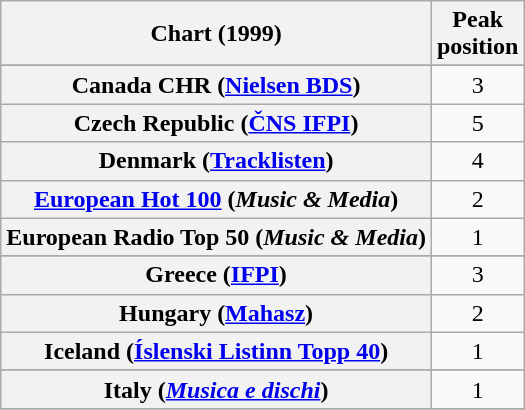<table class="wikitable sortable plainrowheaders" style="text-align:center">
<tr>
<th>Chart (1999)</th>
<th>Peak<br>position</th>
</tr>
<tr>
</tr>
<tr>
</tr>
<tr>
</tr>
<tr>
</tr>
<tr>
</tr>
<tr>
</tr>
<tr>
</tr>
<tr>
<th scope="row">Canada CHR (<a href='#'>Nielsen BDS</a>)</th>
<td style="text-align:center">3</td>
</tr>
<tr>
<th scope="row">Czech Republic (<a href='#'>ČNS IFPI</a>)</th>
<td>5</td>
</tr>
<tr>
<th scope="row">Denmark (<a href='#'>Tracklisten</a>)</th>
<td>4</td>
</tr>
<tr>
<th scope="row"><a href='#'>European Hot 100</a> (<em>Music & Media</em>)</th>
<td>2</td>
</tr>
<tr>
<th scope="row">European Radio Top 50 (<em>Music & Media</em>)</th>
<td>1</td>
</tr>
<tr>
</tr>
<tr>
</tr>
<tr>
</tr>
<tr>
<th scope="row">Greece (<a href='#'>IFPI</a>)</th>
<td>3</td>
</tr>
<tr>
<th scope="row">Hungary (<a href='#'>Mahasz</a>)</th>
<td>2</td>
</tr>
<tr>
<th scope="row">Iceland (<a href='#'>Íslenski Listinn Topp 40</a>)</th>
<td>1</td>
</tr>
<tr>
</tr>
<tr>
<th scope="row">Italy (<em><a href='#'>Musica e dischi</a></em>)</th>
<td>1</td>
</tr>
<tr>
</tr>
<tr>
</tr>
<tr>
</tr>
<tr>
</tr>
<tr>
</tr>
<tr>
</tr>
<tr>
</tr>
<tr>
</tr>
<tr>
</tr>
<tr>
</tr>
<tr>
</tr>
<tr>
</tr>
<tr>
</tr>
<tr>
</tr>
<tr>
</tr>
</table>
